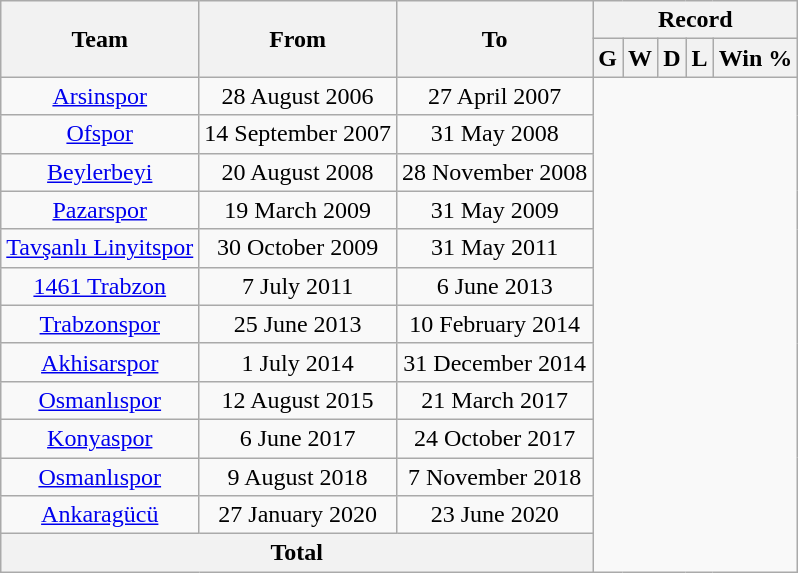<table class="wikitable" style="text-align: center">
<tr>
<th rowspan="2">Team</th>
<th rowspan="2">From</th>
<th rowspan="2">To</th>
<th colspan="5">Record</th>
</tr>
<tr>
<th>G</th>
<th>W</th>
<th>D</th>
<th>L</th>
<th>Win %</th>
</tr>
<tr>
<td align=center><a href='#'>Arsinspor</a></td>
<td align=center>28 August 2006</td>
<td align=center>27 April 2007<br></td>
</tr>
<tr>
<td align=center><a href='#'>Ofspor</a></td>
<td align=center>14 September 2007</td>
<td align=center>31 May 2008<br></td>
</tr>
<tr>
<td align=center><a href='#'>Beylerbeyi</a></td>
<td align=center>20 August 2008</td>
<td align=center>28 November 2008<br></td>
</tr>
<tr>
<td align=center><a href='#'>Pazarspor</a></td>
<td align=center>19 March 2009</td>
<td align=center>31 May 2009<br></td>
</tr>
<tr>
<td align=center><a href='#'>Tavşanlı Linyitspor</a></td>
<td align=center>30 October 2009</td>
<td align=center>31 May 2011<br></td>
</tr>
<tr>
<td align=center><a href='#'>1461 Trabzon</a></td>
<td align=center>7 July 2011</td>
<td align=center>6 June 2013<br></td>
</tr>
<tr>
<td align=center><a href='#'>Trabzonspor</a></td>
<td align=center>25 June 2013</td>
<td align=center>10 February 2014<br></td>
</tr>
<tr>
<td align=center><a href='#'>Akhisarspor</a></td>
<td align=center>1 July 2014</td>
<td align=center>31 December 2014<br></td>
</tr>
<tr>
<td align=center><a href='#'>Osmanlıspor</a></td>
<td align=center>12 August 2015</td>
<td align=center>21 March 2017<br></td>
</tr>
<tr>
<td align=center><a href='#'>Konyaspor</a></td>
<td align=center>6 June 2017</td>
<td align=center>24 October 2017<br></td>
</tr>
<tr>
<td align=center><a href='#'>Osmanlıspor</a></td>
<td align=center>9 August 2018</td>
<td align=center>7 November 2018<br></td>
</tr>
<tr>
<td align=center><a href='#'>Ankaragücü</a></td>
<td align=center>27 January 2020</td>
<td align=center>23 June 2020<br></td>
</tr>
<tr>
<th colspan="3">Total<br></th>
</tr>
</table>
